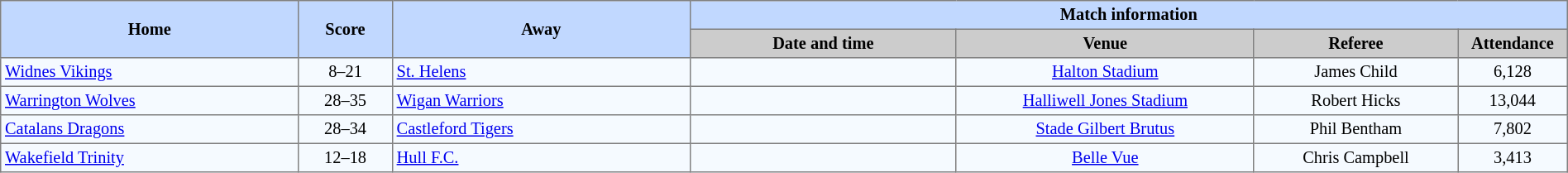<table border=1 style="border-collapse:collapse; font-size:85%; text-align:center;" cellpadding=3 cellspacing=0 width=100%>
<tr bgcolor=#C1D8FF>
<th rowspan=2 width=19%>Home</th>
<th rowspan=2 width=6%>Score</th>
<th rowspan=2 width=19%>Away</th>
<th colspan=6>Match information</th>
</tr>
<tr bgcolor=#CCCCCC>
<th width=17%>Date and time</th>
<th width=19%>Venue</th>
<th width=13%>Referee</th>
<th width=7%>Attendance</th>
</tr>
<tr bgcolor=#F5FAFF>
<td align=left> <a href='#'>Widnes Vikings</a></td>
<td>8–21</td>
<td align=left> <a href='#'>St. Helens</a></td>
<td></td>
<td><a href='#'>Halton Stadium</a></td>
<td>James Child</td>
<td>6,128</td>
</tr>
<tr bgcolor=#F5FAFF>
<td align=left><a href='#'>Warrington Wolves</a></td>
<td>28–35</td>
<td align=left> <a href='#'>Wigan Warriors</a></td>
<td></td>
<td><a href='#'>Halliwell Jones Stadium</a></td>
<td>Robert Hicks</td>
<td>13,044</td>
</tr>
<tr bgcolor=#F5FAFF>
<td align=left><a href='#'>Catalans Dragons</a></td>
<td>28–34</td>
<td align=left><a href='#'>Castleford Tigers</a></td>
<td></td>
<td><a href='#'>Stade Gilbert Brutus</a></td>
<td>Phil Bentham</td>
<td>7,802</td>
</tr>
<tr bgcolor=#F5FAFF>
<td align=left><a href='#'>Wakefield Trinity</a></td>
<td>12–18</td>
<td align=left> <a href='#'>Hull F.C.</a></td>
<td></td>
<td><a href='#'>Belle Vue</a></td>
<td>Chris Campbell</td>
<td>3,413</td>
</tr>
</table>
